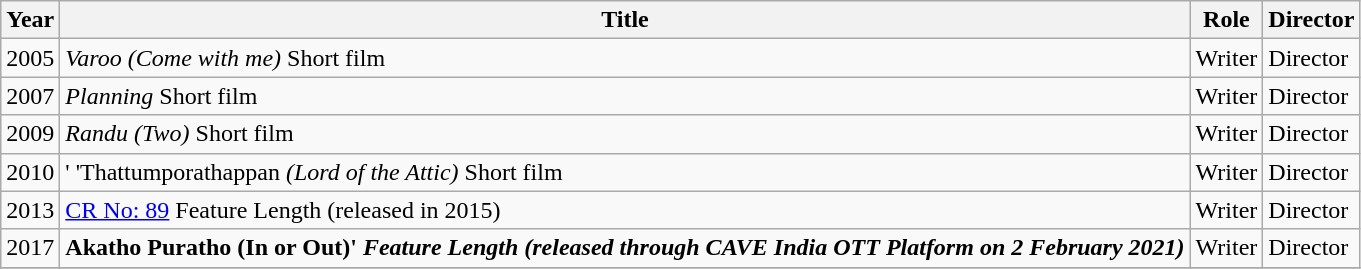<table class="wikitable sortable">
<tr ">
<th>Year</th>
<th>Title</th>
<th>Role</th>
<th>Director</th>
</tr>
<tr>
<td>2005</td>
<td><em>Varoo (Come with me)</em>  Short film</td>
<td>Writer</td>
<td>Director</td>
</tr>
<tr>
<td>2007</td>
<td><em>Planning</em>   Short film</td>
<td>Writer</td>
<td>Director</td>
</tr>
<tr>
<td>2009</td>
<td><em>Randu (Two)</em>  Short film</td>
<td>Writer</td>
<td>Director</td>
</tr>
<tr>
<td>2010</td>
<td>' 'Thattumporathappan<em> (Lord of the Attic)</em>  Short film</td>
<td>Writer</td>
<td>Director</td>
</tr>
<tr>
<td>2013</td>
<td><a href='#'>CR No: 89</a> Feature Length (released in 2015)</td>
<td>Writer</td>
<td>Director</td>
</tr>
<tr>
<td>2017</td>
<td><strong>Akatho Puratho (In or Out)' <em>  Feature Length (released through CAVE India OTT Platform on 2 February 2021)</td>
<td>Writer</td>
<td>Director</td>
</tr>
<tr>
</tr>
</table>
